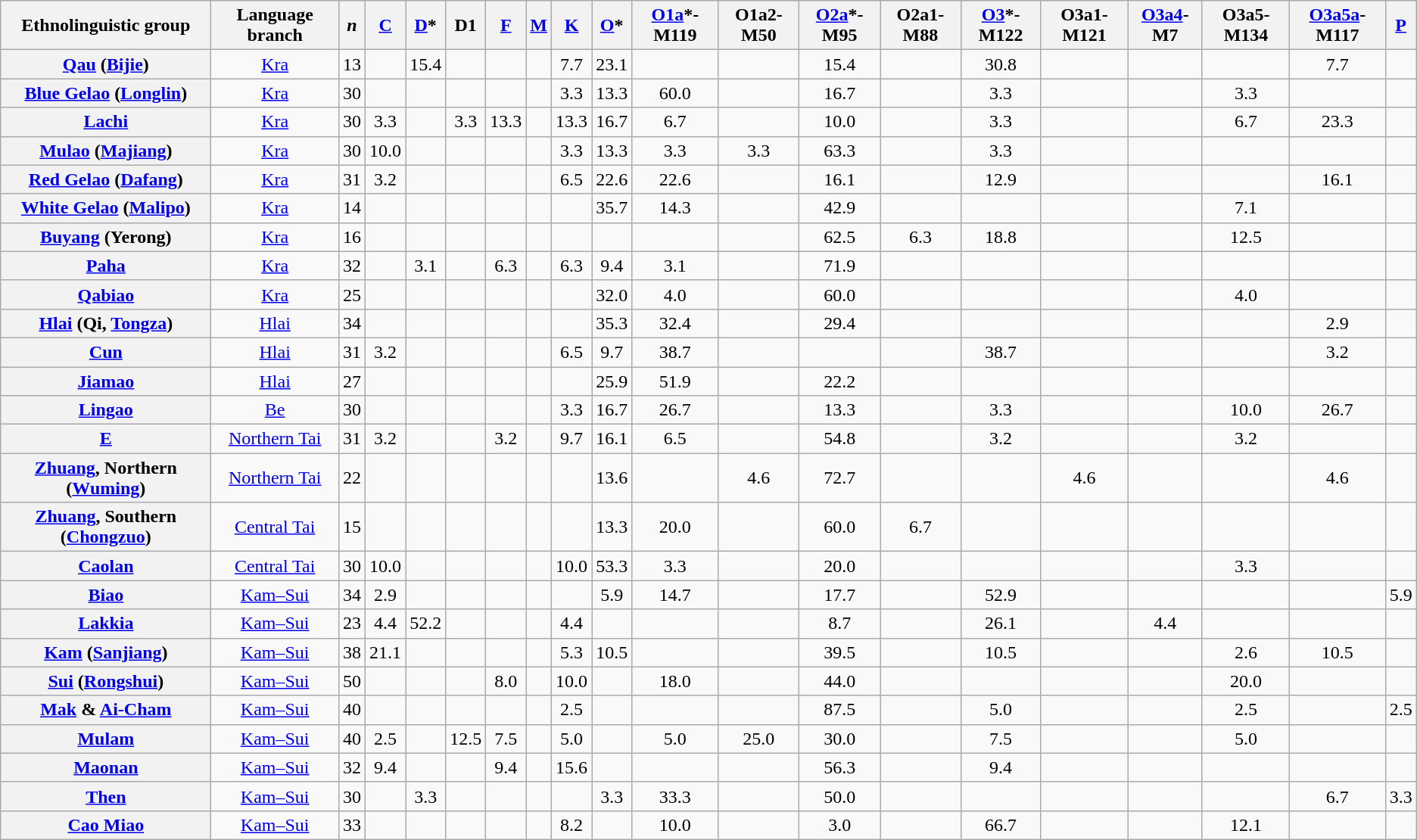<table class="wikitable sortable" style="text-align:center; font-size: 100%">
<tr>
<th>Ethnolinguistic group</th>
<th>Language branch</th>
<th><em>n</em></th>
<th><a href='#'>C</a></th>
<th><a href='#'>D</a>*</th>
<th>D1</th>
<th><a href='#'>F</a></th>
<th><a href='#'>M</a></th>
<th><a href='#'>K</a></th>
<th><a href='#'>O</a>*</th>
<th><a href='#'>O1a</a>*-M119</th>
<th>O1a2-M50</th>
<th><a href='#'>O2a</a>*-M95</th>
<th>O2a1-M88</th>
<th><a href='#'>O3</a>*-M122</th>
<th>O3a1-M121</th>
<th><a href='#'>O3a4</a>-M7</th>
<th>O3a5-M134</th>
<th><a href='#'>O3a5a</a>-M117</th>
<th><a href='#'>P</a></th>
</tr>
<tr>
<th><a href='#'>Qau</a> (<a href='#'>Bijie</a>)</th>
<td><a href='#'>Kra</a></td>
<td>13</td>
<td></td>
<td>15.4</td>
<td></td>
<td></td>
<td></td>
<td>7.7</td>
<td>23.1</td>
<td></td>
<td></td>
<td>15.4</td>
<td></td>
<td>30.8</td>
<td></td>
<td></td>
<td></td>
<td>7.7</td>
<td></td>
</tr>
<tr>
<th><a href='#'>Blue Gelao</a> (<a href='#'>Longlin</a>)</th>
<td><a href='#'>Kra</a></td>
<td>30</td>
<td></td>
<td></td>
<td></td>
<td></td>
<td></td>
<td>3.3</td>
<td>13.3</td>
<td>60.0</td>
<td></td>
<td>16.7</td>
<td></td>
<td>3.3</td>
<td></td>
<td></td>
<td>3.3</td>
<td></td>
<td></td>
</tr>
<tr>
<th><a href='#'>Lachi</a></th>
<td><a href='#'>Kra</a></td>
<td>30</td>
<td>3.3</td>
<td></td>
<td>3.3</td>
<td>13.3</td>
<td></td>
<td>13.3</td>
<td>16.7</td>
<td>6.7</td>
<td></td>
<td>10.0</td>
<td></td>
<td>3.3</td>
<td></td>
<td></td>
<td>6.7</td>
<td>23.3</td>
<td></td>
</tr>
<tr>
<th><a href='#'>Mulao</a> (<a href='#'>Majiang</a>)</th>
<td><a href='#'>Kra</a></td>
<td>30</td>
<td>10.0</td>
<td></td>
<td></td>
<td></td>
<td></td>
<td>3.3</td>
<td>13.3</td>
<td>3.3</td>
<td>3.3</td>
<td>63.3</td>
<td></td>
<td>3.3</td>
<td></td>
<td></td>
<td></td>
<td></td>
<td></td>
</tr>
<tr>
<th><a href='#'>Red Gelao</a> (<a href='#'>Dafang</a>)</th>
<td><a href='#'>Kra</a></td>
<td>31</td>
<td>3.2</td>
<td></td>
<td></td>
<td></td>
<td></td>
<td>6.5</td>
<td>22.6</td>
<td>22.6</td>
<td></td>
<td>16.1</td>
<td></td>
<td>12.9</td>
<td></td>
<td></td>
<td></td>
<td>16.1</td>
<td></td>
</tr>
<tr>
<th><a href='#'>White Gelao</a> (<a href='#'>Malipo</a>)</th>
<td><a href='#'>Kra</a></td>
<td>14</td>
<td></td>
<td></td>
<td></td>
<td></td>
<td></td>
<td></td>
<td>35.7</td>
<td>14.3</td>
<td></td>
<td>42.9</td>
<td></td>
<td></td>
<td></td>
<td></td>
<td>7.1</td>
<td></td>
<td></td>
</tr>
<tr>
<th><a href='#'>Buyang</a> (Yerong)</th>
<td><a href='#'>Kra</a></td>
<td>16</td>
<td></td>
<td></td>
<td></td>
<td></td>
<td></td>
<td></td>
<td></td>
<td></td>
<td></td>
<td>62.5</td>
<td>6.3</td>
<td>18.8</td>
<td></td>
<td></td>
<td>12.5</td>
<td></td>
<td></td>
</tr>
<tr>
<th><a href='#'>Paha</a></th>
<td><a href='#'>Kra</a></td>
<td>32</td>
<td></td>
<td>3.1</td>
<td></td>
<td>6.3</td>
<td></td>
<td>6.3</td>
<td>9.4</td>
<td>3.1</td>
<td></td>
<td>71.9</td>
<td></td>
<td></td>
<td></td>
<td></td>
<td></td>
<td></td>
<td></td>
</tr>
<tr>
<th><a href='#'>Qabiao</a></th>
<td><a href='#'>Kra</a></td>
<td>25</td>
<td></td>
<td></td>
<td></td>
<td></td>
<td></td>
<td></td>
<td>32.0</td>
<td>4.0</td>
<td></td>
<td>60.0</td>
<td></td>
<td></td>
<td></td>
<td></td>
<td>4.0</td>
<td></td>
<td></td>
</tr>
<tr>
<th><a href='#'>Hlai</a> (Qi, <a href='#'>Tongza</a>)</th>
<td><a href='#'>Hlai</a></td>
<td>34</td>
<td></td>
<td></td>
<td></td>
<td></td>
<td></td>
<td></td>
<td>35.3</td>
<td>32.4</td>
<td></td>
<td>29.4</td>
<td></td>
<td></td>
<td></td>
<td></td>
<td></td>
<td>2.9</td>
<td></td>
</tr>
<tr>
<th><a href='#'>Cun</a></th>
<td><a href='#'>Hlai</a></td>
<td>31</td>
<td>3.2</td>
<td></td>
<td></td>
<td></td>
<td></td>
<td>6.5</td>
<td>9.7</td>
<td>38.7</td>
<td></td>
<td></td>
<td></td>
<td>38.7</td>
<td></td>
<td></td>
<td></td>
<td>3.2</td>
<td></td>
</tr>
<tr>
<th><a href='#'>Jiamao</a></th>
<td><a href='#'>Hlai</a></td>
<td>27</td>
<td></td>
<td></td>
<td></td>
<td></td>
<td></td>
<td></td>
<td>25.9</td>
<td>51.9</td>
<td></td>
<td>22.2</td>
<td></td>
<td></td>
<td></td>
<td></td>
<td></td>
<td></td>
<td></td>
</tr>
<tr>
<th><a href='#'>Lingao</a></th>
<td><a href='#'>Be</a></td>
<td>30</td>
<td></td>
<td></td>
<td></td>
<td></td>
<td></td>
<td>3.3</td>
<td>16.7</td>
<td>26.7</td>
<td></td>
<td>13.3</td>
<td></td>
<td>3.3</td>
<td></td>
<td></td>
<td>10.0</td>
<td>26.7</td>
<td></td>
</tr>
<tr>
<th><a href='#'>E</a></th>
<td><a href='#'>Northern Tai</a></td>
<td>31</td>
<td>3.2</td>
<td></td>
<td></td>
<td>3.2</td>
<td></td>
<td>9.7</td>
<td>16.1</td>
<td>6.5</td>
<td></td>
<td>54.8</td>
<td></td>
<td>3.2</td>
<td></td>
<td></td>
<td>3.2</td>
<td></td>
<td></td>
</tr>
<tr>
<th><a href='#'>Zhuang</a>, Northern (<a href='#'>Wuming</a>)</th>
<td><a href='#'>Northern Tai</a></td>
<td>22</td>
<td></td>
<td></td>
<td></td>
<td></td>
<td></td>
<td></td>
<td>13.6</td>
<td></td>
<td>4.6</td>
<td>72.7</td>
<td></td>
<td></td>
<td>4.6</td>
<td></td>
<td></td>
<td>4.6</td>
<td></td>
</tr>
<tr>
<th><a href='#'>Zhuang</a>, Southern (<a href='#'>Chongzuo</a>)</th>
<td><a href='#'>Central Tai</a></td>
<td>15</td>
<td></td>
<td></td>
<td></td>
<td></td>
<td></td>
<td></td>
<td>13.3</td>
<td>20.0</td>
<td></td>
<td>60.0</td>
<td>6.7</td>
<td></td>
<td></td>
<td></td>
<td></td>
<td></td>
<td></td>
</tr>
<tr>
<th><a href='#'>Caolan</a></th>
<td><a href='#'>Central Tai</a></td>
<td>30</td>
<td>10.0</td>
<td></td>
<td></td>
<td></td>
<td></td>
<td>10.0</td>
<td>53.3</td>
<td>3.3</td>
<td></td>
<td>20.0</td>
<td></td>
<td></td>
<td></td>
<td></td>
<td>3.3</td>
<td></td>
<td></td>
</tr>
<tr>
<th><a href='#'>Biao</a></th>
<td><a href='#'>Kam–Sui</a></td>
<td>34</td>
<td>2.9</td>
<td></td>
<td></td>
<td></td>
<td></td>
<td></td>
<td>5.9</td>
<td>14.7</td>
<td></td>
<td>17.7</td>
<td></td>
<td>52.9</td>
<td></td>
<td></td>
<td></td>
<td></td>
<td>5.9</td>
</tr>
<tr>
<th><a href='#'>Lakkia</a></th>
<td><a href='#'>Kam–Sui</a></td>
<td>23</td>
<td>4.4</td>
<td>52.2</td>
<td></td>
<td></td>
<td></td>
<td>4.4</td>
<td></td>
<td></td>
<td></td>
<td>8.7</td>
<td></td>
<td>26.1</td>
<td></td>
<td>4.4</td>
<td></td>
<td></td>
<td></td>
</tr>
<tr>
<th><a href='#'>Kam</a> (<a href='#'>Sanjiang</a>)</th>
<td><a href='#'>Kam–Sui</a></td>
<td>38</td>
<td>21.1</td>
<td></td>
<td></td>
<td></td>
<td></td>
<td>5.3</td>
<td>10.5</td>
<td></td>
<td></td>
<td>39.5</td>
<td></td>
<td>10.5</td>
<td></td>
<td></td>
<td>2.6</td>
<td>10.5</td>
<td></td>
</tr>
<tr>
<th><a href='#'>Sui</a> (<a href='#'>Rongshui</a>)</th>
<td><a href='#'>Kam–Sui</a></td>
<td>50</td>
<td></td>
<td></td>
<td></td>
<td>8.0</td>
<td></td>
<td>10.0</td>
<td></td>
<td>18.0</td>
<td></td>
<td>44.0</td>
<td></td>
<td></td>
<td></td>
<td></td>
<td>20.0</td>
<td></td>
<td></td>
</tr>
<tr>
<th><a href='#'>Mak</a> & <a href='#'>Ai-Cham</a></th>
<td><a href='#'>Kam–Sui</a></td>
<td>40</td>
<td></td>
<td></td>
<td></td>
<td></td>
<td></td>
<td>2.5</td>
<td></td>
<td></td>
<td></td>
<td>87.5</td>
<td></td>
<td>5.0</td>
<td></td>
<td></td>
<td>2.5</td>
<td></td>
<td>2.5</td>
</tr>
<tr>
<th><a href='#'>Mulam</a></th>
<td><a href='#'>Kam–Sui</a></td>
<td>40</td>
<td>2.5</td>
<td></td>
<td>12.5</td>
<td>7.5</td>
<td></td>
<td>5.0</td>
<td></td>
<td>5.0</td>
<td>25.0</td>
<td>30.0</td>
<td></td>
<td>7.5</td>
<td></td>
<td></td>
<td>5.0</td>
<td></td>
<td></td>
</tr>
<tr>
<th><a href='#'>Maonan</a></th>
<td><a href='#'>Kam–Sui</a></td>
<td>32</td>
<td>9.4</td>
<td></td>
<td></td>
<td>9.4</td>
<td></td>
<td>15.6</td>
<td></td>
<td></td>
<td></td>
<td>56.3</td>
<td></td>
<td>9.4</td>
<td></td>
<td></td>
<td></td>
<td></td>
<td></td>
</tr>
<tr>
<th><a href='#'>Then</a></th>
<td><a href='#'>Kam–Sui</a></td>
<td>30</td>
<td></td>
<td>3.3</td>
<td></td>
<td></td>
<td></td>
<td></td>
<td>3.3</td>
<td>33.3</td>
<td></td>
<td>50.0</td>
<td></td>
<td></td>
<td></td>
<td></td>
<td></td>
<td>6.7</td>
<td>3.3</td>
</tr>
<tr>
<th><a href='#'>Cao Miao</a></th>
<td><a href='#'>Kam–Sui</a></td>
<td>33</td>
<td></td>
<td></td>
<td></td>
<td></td>
<td></td>
<td>8.2</td>
<td></td>
<td>10.0</td>
<td></td>
<td>3.0</td>
<td></td>
<td>66.7</td>
<td></td>
<td></td>
<td>12.1</td>
<td></td>
<td></td>
</tr>
</table>
